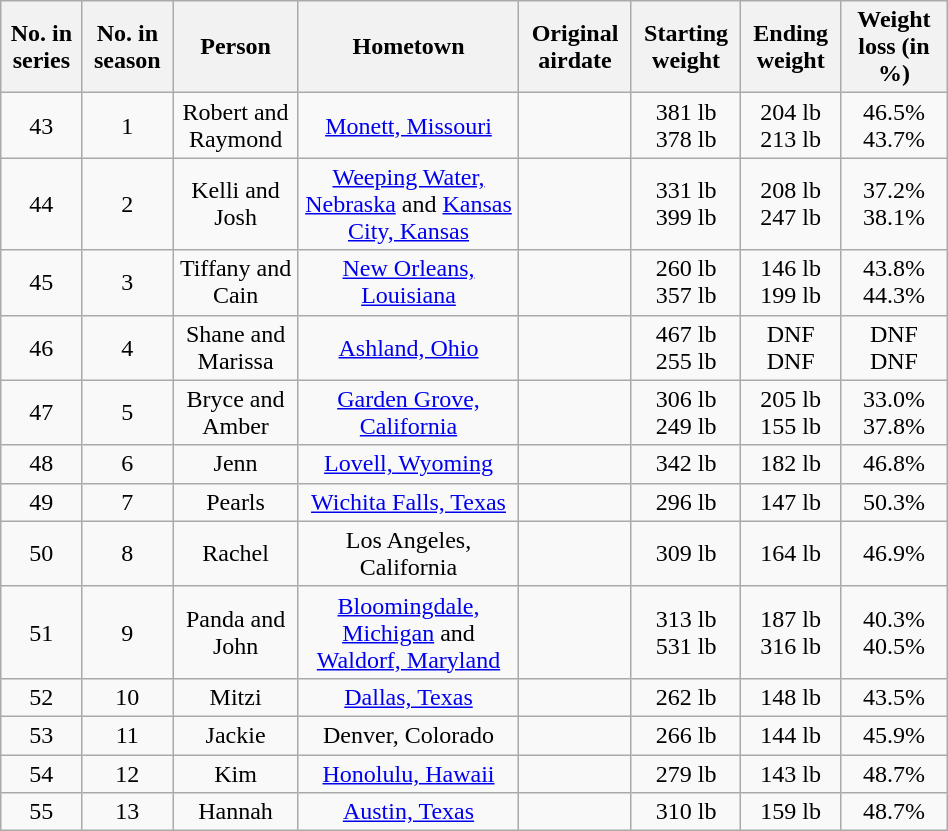<table class="wikitable" style="width: 50%; text-align: center">
<tr>
<th>No. in series</th>
<th>No. in season</th>
<th>Person</th>
<th>Hometown</th>
<th>Original airdate</th>
<th>Starting weight</th>
<th>Ending weight</th>
<th>Weight loss (in %)</th>
</tr>
<tr>
<td>43</td>
<td>1</td>
<td>Robert and Raymond</td>
<td><a href='#'>Monett, Missouri</a></td>
<td></td>
<td>381 lb<br>378 lb</td>
<td>204 lb<br>213 lb</td>
<td>46.5%<br>43.7%</td>
</tr>
<tr>
<td>44</td>
<td>2</td>
<td>Kelli and Josh</td>
<td><a href='#'>Weeping Water, Nebraska</a> and <a href='#'>Kansas City, Kansas</a></td>
<td></td>
<td>331 lb<br>399 lb</td>
<td>208 lb<br>247 lb</td>
<td>37.2%<br>38.1%</td>
</tr>
<tr>
<td>45</td>
<td>3</td>
<td>Tiffany and Cain</td>
<td><a href='#'>New Orleans, Louisiana</a></td>
<td></td>
<td>260 lb<br>357 lb</td>
<td>146 lb<br>199 lb</td>
<td>43.8%<br>44.3%</td>
</tr>
<tr>
<td>46</td>
<td>4</td>
<td>Shane and Marissa</td>
<td><a href='#'>Ashland, Ohio</a></td>
<td></td>
<td>467 lb<br>255 lb</td>
<td>DNF<br>DNF</td>
<td>DNF<br>DNF</td>
</tr>
<tr>
<td>47</td>
<td>5</td>
<td>Bryce and Amber</td>
<td><a href='#'>Garden Grove, California</a></td>
<td></td>
<td>306 lb<br>249 lb</td>
<td>205 lb<br>155 lb</td>
<td>33.0%<br>37.8%</td>
</tr>
<tr>
<td>48</td>
<td>6</td>
<td>Jenn</td>
<td><a href='#'>Lovell, Wyoming</a></td>
<td></td>
<td>342 lb</td>
<td>182 lb</td>
<td>46.8%</td>
</tr>
<tr>
<td>49</td>
<td>7</td>
<td>Pearls</td>
<td><a href='#'>Wichita Falls, Texas</a></td>
<td></td>
<td>296 lb</td>
<td>147 lb</td>
<td>50.3%</td>
</tr>
<tr>
<td>50</td>
<td>8</td>
<td>Rachel</td>
<td>Los Angeles, California</td>
<td></td>
<td>309 lb</td>
<td>164 lb</td>
<td>46.9%</td>
</tr>
<tr>
<td>51</td>
<td>9</td>
<td>Panda and John</td>
<td><a href='#'>Bloomingdale, Michigan</a> and <a href='#'>Waldorf, Maryland</a></td>
<td></td>
<td>313 lb<br>531 lb</td>
<td>187 lb<br>316 lb</td>
<td>40.3%<br>40.5%</td>
</tr>
<tr>
<td>52</td>
<td>10</td>
<td>Mitzi</td>
<td><a href='#'>Dallas, Texas</a></td>
<td></td>
<td>262 lb</td>
<td>148 lb</td>
<td>43.5%</td>
</tr>
<tr>
<td>53</td>
<td>11</td>
<td>Jackie</td>
<td>Denver, Colorado</td>
<td></td>
<td>266 lb</td>
<td>144 lb</td>
<td>45.9%</td>
</tr>
<tr>
<td>54</td>
<td>12</td>
<td>Kim</td>
<td><a href='#'>Honolulu, Hawaii</a></td>
<td></td>
<td>279 lb</td>
<td>143 lb</td>
<td>48.7%</td>
</tr>
<tr>
<td>55</td>
<td>13</td>
<td>Hannah</td>
<td><a href='#'>Austin, Texas</a></td>
<td></td>
<td>310 lb</td>
<td>159 lb</td>
<td>48.7%</td>
</tr>
</table>
